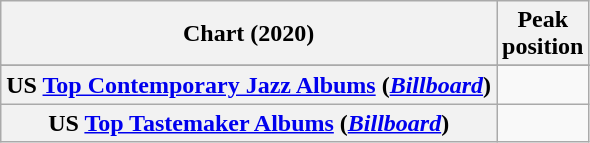<table class="wikitable plainrowheaders">
<tr>
<th>Chart (2020)</th>
<th>Peak<br>position</th>
</tr>
<tr>
</tr>
<tr>
</tr>
<tr>
</tr>
<tr>
<th scope="row">US <a href='#'>Top Contemporary Jazz Albums</a> (<em><a href='#'>Billboard</a></em>)</th>
<td></td>
</tr>
<tr>
<th scope="row">US <a href='#'>Top Tastemaker Albums</a> (<em><a href='#'>Billboard</a></em>)</th>
<td></td>
</tr>
</table>
